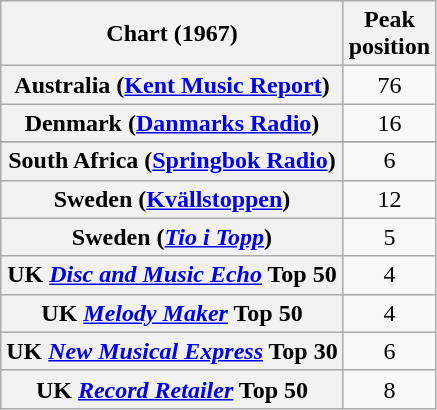<table class="wikitable sortable plainrowheaders" style="text-align:center">
<tr>
<th>Chart (1967)</th>
<th>Peak<br>position</th>
</tr>
<tr>
<th scope="row">Australia (<a href='#'>Kent Music Report</a>)</th>
<td>76</td>
</tr>
<tr>
<th scope="row">Denmark (<a href='#'>Danmarks Radio</a>)</th>
<td>16</td>
</tr>
<tr>
</tr>
<tr>
</tr>
<tr>
</tr>
<tr>
</tr>
<tr>
<th scope="row">South Africa (<a href='#'>Springbok Radio</a>)</th>
<td>6</td>
</tr>
<tr>
<th scope="row">Sweden (<a href='#'>Kvällstoppen</a>)</th>
<td>12</td>
</tr>
<tr>
<th scope="row">Sweden (<em><a href='#'>Tio i Topp</a></em>)</th>
<td>5</td>
</tr>
<tr>
<th scope="row">UK <em><a href='#'>Disc and Music Echo</a></em> Top 50</th>
<td>4</td>
</tr>
<tr>
<th scope="row">UK <em><a href='#'>Melody Maker</a></em> Top 50</th>
<td>4</td>
</tr>
<tr>
<th scope="row">UK <em><a href='#'>New Musical Express</a></em> Top 30</th>
<td>6</td>
</tr>
<tr>
<th scope="row">UK <em><a href='#'>Record Retailer</a></em> Top 50</th>
<td>8</td>
</tr>
</table>
